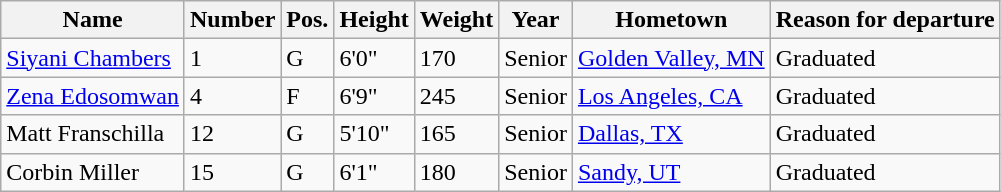<table class="wikitable sortable" border="1">
<tr>
<th>Name</th>
<th>Number</th>
<th>Pos.</th>
<th>Height</th>
<th>Weight</th>
<th>Year</th>
<th>Hometown</th>
<th class="unsortable">Reason for departure</th>
</tr>
<tr>
<td><a href='#'>Siyani Chambers</a></td>
<td>1</td>
<td>G</td>
<td>6'0"</td>
<td>170</td>
<td>Senior</td>
<td><a href='#'>Golden Valley, MN</a></td>
<td>Graduated</td>
</tr>
<tr>
<td><a href='#'>Zena Edosomwan</a></td>
<td>4</td>
<td>F</td>
<td>6'9"</td>
<td>245</td>
<td>Senior</td>
<td><a href='#'>Los Angeles, CA</a></td>
<td>Graduated</td>
</tr>
<tr>
<td>Matt Franschilla</td>
<td>12</td>
<td>G</td>
<td>5'10"</td>
<td>165</td>
<td>Senior</td>
<td><a href='#'>Dallas, TX</a></td>
<td>Graduated</td>
</tr>
<tr>
<td>Corbin Miller</td>
<td>15</td>
<td>G</td>
<td>6'1"</td>
<td>180</td>
<td>Senior</td>
<td><a href='#'>Sandy, UT</a></td>
<td>Graduated</td>
</tr>
</table>
